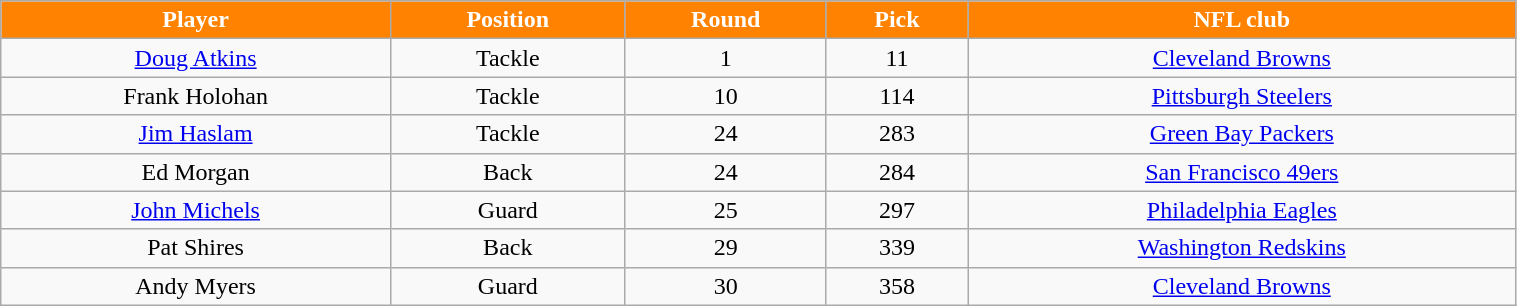<table class="wikitable" width="80%">
<tr align="center"  style="background:#FF8200;color:#FFFFFF;">
<td><strong>Player</strong></td>
<td><strong>Position</strong></td>
<td><strong>Round</strong></td>
<td><strong>Pick</strong></td>
<td><strong>NFL club</strong></td>
</tr>
<tr align="center" bgcolor="">
<td><a href='#'>Doug Atkins</a></td>
<td>Tackle</td>
<td>1</td>
<td>11</td>
<td><a href='#'>Cleveland Browns</a></td>
</tr>
<tr align="center" bgcolor="">
<td>Frank Holohan</td>
<td>Tackle</td>
<td>10</td>
<td>114</td>
<td><a href='#'>Pittsburgh Steelers</a></td>
</tr>
<tr align="center" bgcolor="">
<td><a href='#'>Jim Haslam</a></td>
<td>Tackle</td>
<td>24</td>
<td>283</td>
<td><a href='#'>Green Bay Packers</a></td>
</tr>
<tr align="center" bgcolor="">
<td>Ed Morgan</td>
<td>Back</td>
<td>24</td>
<td>284</td>
<td><a href='#'>San Francisco 49ers</a></td>
</tr>
<tr align="center" bgcolor="">
<td><a href='#'>John Michels</a></td>
<td>Guard</td>
<td>25</td>
<td>297</td>
<td><a href='#'>Philadelphia Eagles</a></td>
</tr>
<tr align="center" bgcolor="">
<td>Pat Shires</td>
<td>Back</td>
<td>29</td>
<td>339</td>
<td><a href='#'>Washington Redskins</a></td>
</tr>
<tr align="center" bgcolor="">
<td>Andy Myers</td>
<td>Guard</td>
<td>30</td>
<td>358</td>
<td><a href='#'>Cleveland Browns</a></td>
</tr>
</table>
